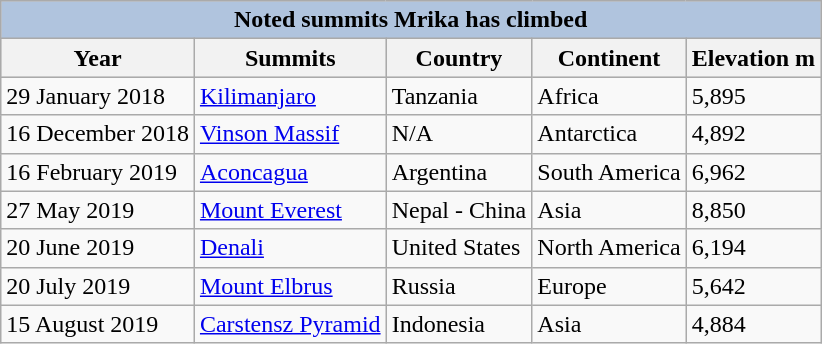<table class="wikitable">
<tr align="center" bgcolor="#cccccc">
<th colspan="6" style="background: LightSteelBlue;">Noted summits Mrika has climbed</th>
</tr>
<tr align="center" bgcolor="#cccccc">
<th>Year</th>
<th>Summits</th>
<th>Country</th>
<th>Continent</th>
<th>Elevation m</th>
</tr>
<tr>
<td>29 January 2018</td>
<td><a href='#'>Kilimanjaro</a></td>
<td>Tanzania</td>
<td>Africa</td>
<td>5,895</td>
</tr>
<tr>
<td>16 December 2018</td>
<td><a href='#'>Vinson Massif</a></td>
<td>N/A</td>
<td>Antarctica</td>
<td>4,892</td>
</tr>
<tr>
<td>16 February 2019</td>
<td><a href='#'>Aconcagua</a></td>
<td>Argentina</td>
<td>South America</td>
<td>6,962</td>
</tr>
<tr>
<td>27 May 2019</td>
<td><a href='#'>Mount Everest</a></td>
<td>Nepal - China</td>
<td>Asia</td>
<td>8,850</td>
</tr>
<tr>
<td>20 June 2019</td>
<td><a href='#'>Denali</a></td>
<td>United States</td>
<td>North America</td>
<td>6,194</td>
</tr>
<tr>
<td>20 July 2019</td>
<td><a href='#'>Mount Elbrus</a></td>
<td>Russia</td>
<td>Europe</td>
<td>5,642</td>
</tr>
<tr>
<td>15 August 2019</td>
<td><a href='#'>Carstensz Pyramid</a></td>
<td>Indonesia</td>
<td>Asia</td>
<td>4,884</td>
</tr>
</table>
